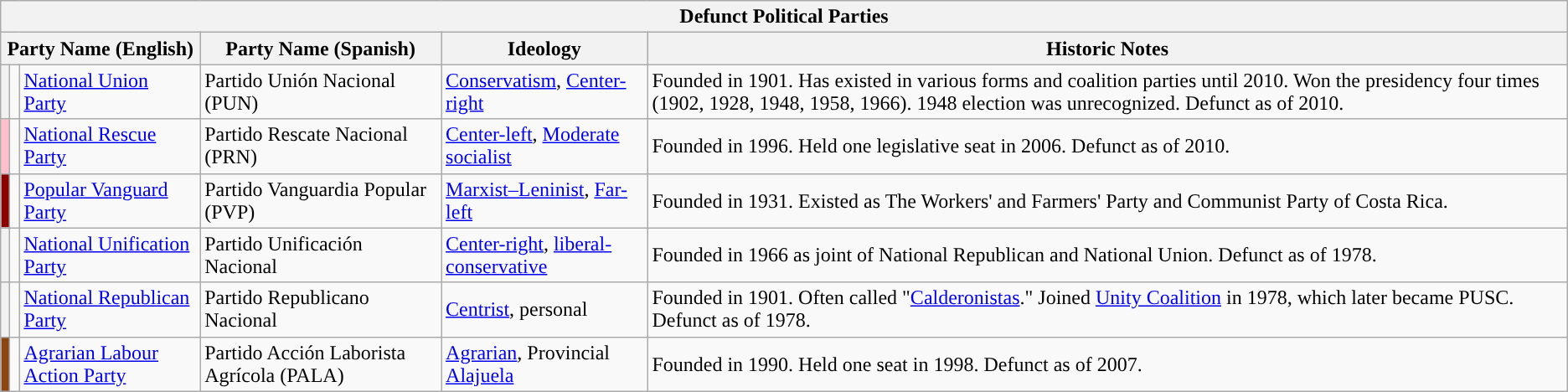<table class="wikitable sortable collapsible">
<tr>
<th colspan="6"><strong>Defunct Political Parties</strong></th>
</tr>
<tr>
<th colspan=3><strong>Party Name (English)</strong></th>
<th><strong>Party Name (Spanish)</strong></th>
<th><strong>Ideology</strong></th>
<th><strong>Historic Notes</strong></th>
</tr>
<tr>
<th style="background-color:"></th>
<td></td>
<td><a href='#'>National Union Party</a></td>
<td>Partido Unión Nacional (PUN)</td>
<td><a href='#'>Conservatism</a>, <a href='#'>Center-right</a></td>
<td>Founded in 1901. Has existed in various forms and coalition parties until 2010. Won the presidency four times (1902, 1928, 1948, 1958, 1966). 1948 election was unrecognized. Defunct as of 2010.</td>
</tr>
<tr>
<th style="background-color:Pink"></th>
<td></td>
<td><a href='#'>National Rescue Party</a></td>
<td>Partido Rescate Nacional (PRN)</td>
<td><a href='#'>Center-left</a>, <a href='#'>Moderate socialist</a></td>
<td>Founded in 1996. Held one legislative seat in 2006. Defunct as of 2010.</td>
</tr>
<tr>
<th style="background-color:DarkRed"></th>
<td></td>
<td><a href='#'>Popular Vanguard Party</a></td>
<td>Partido Vanguardia Popular (PVP)</td>
<td><a href='#'>Marxist–Leninist</a>, <a href='#'>Far-left</a></td>
<td>Founded in 1931. Existed as The Workers' and Farmers' Party and Communist Party of Costa Rica.</td>
</tr>
<tr>
<th style="background-color:"></th>
<td></td>
<td><a href='#'>National Unification Party</a></td>
<td>Partido Unificación Nacional</td>
<td><a href='#'>Center-right</a>, <a href='#'>liberal-conservative</a></td>
<td>Founded in 1966 as joint of National Republican and National Union. Defunct as of 1978.</td>
</tr>
<tr>
<th style="background-color:"></th>
<td></td>
<td><a href='#'>National Republican Party</a></td>
<td>Partido Republicano Nacional</td>
<td><a href='#'>Centrist</a>, personal</td>
<td>Founded in 1901. Often called "<a href='#'>Calderonistas</a>." Joined <a href='#'>Unity Coalition</a> in 1978, which later became PUSC. Defunct as of 1978.</td>
</tr>
<tr>
<th style="background-color:SaddleBrown"></th>
<td></td>
<td><a href='#'>Agrarian Labour Action Party</a></td>
<td>Partido Acción Laborista Agrícola (PALA)</td>
<td><a href='#'>Agrarian</a>, Provincial <a href='#'>Alajuela</a></td>
<td>Founded in 1990. Held one seat in 1998. Defunct as of 2007.</td>
</tr>
</table>
